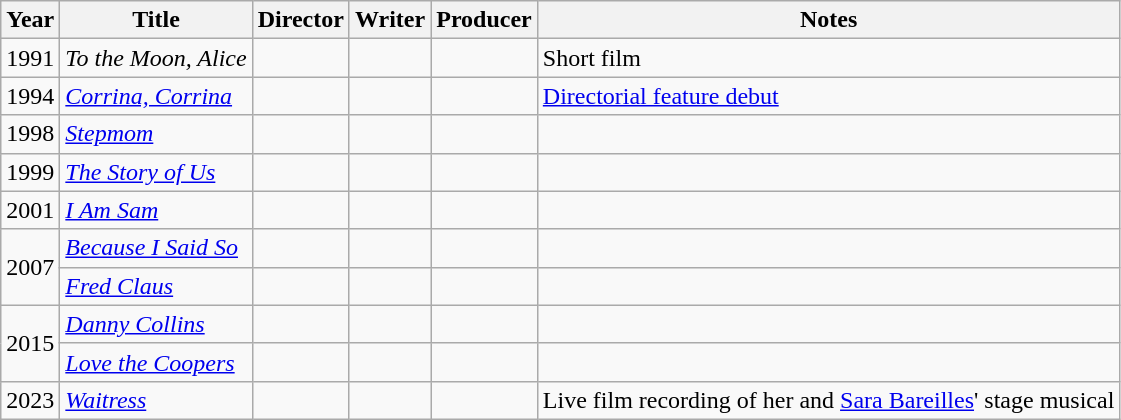<table class="wikitable sortable">
<tr>
<th>Year</th>
<th>Title</th>
<th>Director</th>
<th>Writer</th>
<th>Producer</th>
<th>Notes</th>
</tr>
<tr>
<td>1991</td>
<td><em>To the Moon, Alice</em></td>
<td></td>
<td></td>
<td></td>
<td>Short film</td>
</tr>
<tr>
<td>1994</td>
<td><em><a href='#'>Corrina, Corrina</a></em></td>
<td></td>
<td></td>
<td></td>
<td><a href='#'>Directorial feature debut</a></td>
</tr>
<tr>
<td>1998</td>
<td><em><a href='#'>Stepmom</a></em></td>
<td></td>
<td></td>
<td></td>
<td></td>
</tr>
<tr>
<td>1999</td>
<td><em><a href='#'>The Story of Us</a></em></td>
<td></td>
<td></td>
<td></td>
<td></td>
</tr>
<tr>
<td>2001</td>
<td><em><a href='#'>I Am Sam</a></em></td>
<td></td>
<td></td>
<td></td>
<td></td>
</tr>
<tr>
<td rowspan="2">2007</td>
<td><em><a href='#'>Because I Said So</a></em></td>
<td></td>
<td></td>
<td></td>
<td></td>
</tr>
<tr>
<td><em><a href='#'>Fred Claus</a></em></td>
<td></td>
<td></td>
<td></td>
<td></td>
</tr>
<tr>
<td rowspan="2">2015</td>
<td><em><a href='#'>Danny Collins</a></em></td>
<td></td>
<td></td>
<td></td>
<td></td>
</tr>
<tr>
<td><em><a href='#'>Love the Coopers</a></em></td>
<td></td>
<td></td>
<td></td>
<td></td>
</tr>
<tr>
<td>2023</td>
<td><em><a href='#'>Waitress</a></em></td>
<td></td>
<td></td>
<td></td>
<td>Live film recording of her and <a href='#'>Sara Bareilles</a>' stage musical</td>
</tr>
</table>
